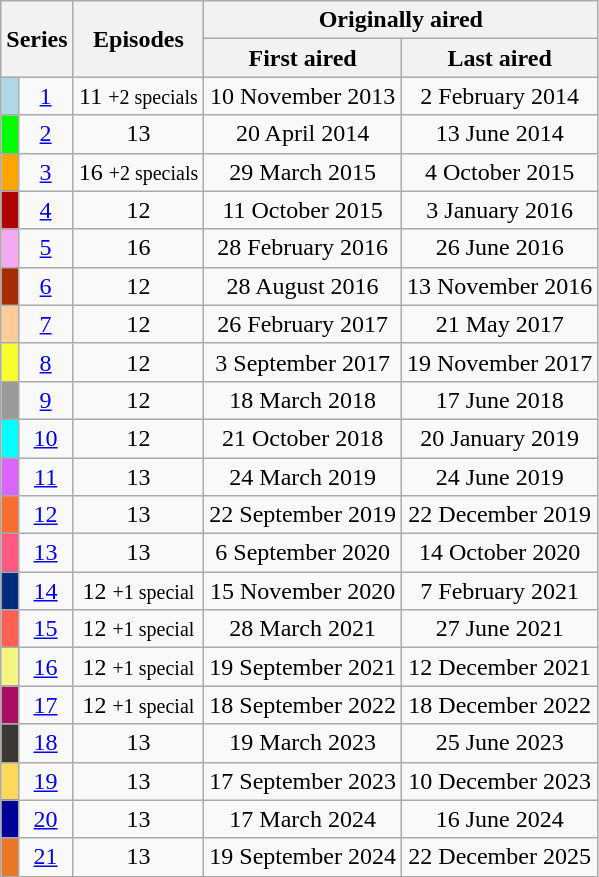<table class="wikitable">
<tr>
<th colspan="2" rowspan="2">Series</th>
<th rowspan="2">Episodes</th>
<th colspan="2">Originally aired</th>
</tr>
<tr>
<th>First aired</th>
<th>Last aired</th>
</tr>
<tr>
<td style="background-color: lightblue; height:10px;"></td>
<td style="text-align:center;"><a href='#'>1</a></td>
<td style="text-align:center;">11 <small>+2 specials</small></td>
<td style="text-align:center;">10 November 2013</td>
<td style="text-align:center;">2 February 2014</td>
</tr>
<tr>
<td style="background:#00FF00; height:10px;"></td>
<td style="text-align:center;"><a href='#'>2</a></td>
<td style="text-align:center;">13</td>
<td style="text-align:center;">20 April 2014</td>
<td style="text-align:center;">13 June 2014</td>
</tr>
<tr>
<td style="background:#FFA500; height:10px;"></td>
<td style="text-align:center;"><a href='#'>3</a></td>
<td style="text-align:center;">16 <small>+2 specials</small></td>
<td style="text-align:center;">29 March 2015</td>
<td style="text-align:center;">4 October 2015</td>
</tr>
<tr>
<td style="background:#B10000; height:10px;"></td>
<td style="text-align:center;"><a href='#'>4</a></td>
<td style="text-align:center;">12</td>
<td style="text-align:center;">11 October 2015</td>
<td style="text-align:center;">3 January 2016</td>
</tr>
<tr>
<td style="background:#F5A9F2; height:10px;"></td>
<td style="text-align:center;"><a href='#'>5</a></td>
<td style="text-align:center;">16</td>
<td style="text-align:center;">28 February 2016</td>
<td style="text-align:center;">26 June 2016</td>
</tr>
<tr>
<td style="background:#A62C03; height:10px;"></td>
<td style="text-align:center;"><a href='#'>6</a></td>
<td style="text-align:center;">12</td>
<td style="text-align:center;">28 August 2016</td>
<td style="text-align:center;">13 November 2016</td>
</tr>
<tr>
<td style="background:#FFCC99; height:10px;"></td>
<td style="text-align:center;"><a href='#'>7</a></td>
<td style="text-align:center;">12</td>
<td style="text-align:center;">26 February 2017</td>
<td style="text-align:center;">21 May 2017</td>
</tr>
<tr>
<td style="background:#F7FE2E; height:10px;"></td>
<td style="text-align:center;"><a href='#'>8</a></td>
<td style="text-align:center;">12</td>
<td style="text-align:center;">3 September 2017</td>
<td style="text-align:center;">19 November 2017</td>
</tr>
<tr>
<td style="background:#9A9A9A; height:10px;"></td>
<td style="text-align:center;"><a href='#'>9</a></td>
<td style="text-align:center;">12</td>
<td style="text-align:center;">18 March 2018</td>
<td style="text-align:center;">17 June 2018</td>
</tr>
<tr>
<td style="background:#00FFFF; height:10px;"></td>
<td style="text-align:center;"><a href='#'>10</a></td>
<td style="text-align:center;">12</td>
<td style="text-align:center;">21 October 2018</td>
<td style="text-align:center;">20 January 2019</td>
</tr>
<tr>
<td style="background:#DA66FF; height:10px;"></td>
<td style="text-align:center;"><a href='#'>11</a></td>
<td style="text-align:center;">13</td>
<td style="text-align:center;">24 March 2019</td>
<td style="text-align:center;">24 June 2019</td>
</tr>
<tr>
<td style="background:#F66F2F; height:10px;"></td>
<td style="text-align:center;"><a href='#'>12</a></td>
<td style="text-align:center;">13</td>
<td style="text-align:center;">22 September 2019</td>
<td style="text-align:center;">22 December 2019</td>
</tr>
<tr>
<td style="background:#FF5A83; height:10px;"></td>
<td style="text-align:center;"><a href='#'>13</a></td>
<td style="text-align:center;">13</td>
<td style="text-align:center;">6 September 2020</td>
<td style="text-align:center;">14 October 2020</td>
</tr>
<tr>
<td style="background:#002D7B; height:10px;"></td>
<td style="text-align:center;"><a href='#'>14</a></td>
<td style="text-align:center;">12  <small>+1 special</small></td>
<td style="text-align:center;">15 November 2020</td>
<td style="text-align:center;">7 February 2021</td>
</tr>
<tr>
<td style="background:#FF6054; height:10px;"></td>
<td style="text-align:center;"><a href='#'>15</a></td>
<td style="text-align:center;">12  <small>+1 special</small></td>
<td style="text-align:center;">28 March 2021</td>
<td style="text-align:center;">27 June 2021</td>
</tr>
<tr>
<td style="background:#f3f781; height:10px;"></td>
<td style="text-align:center;"><a href='#'>16</a></td>
<td style="text-align:center;">12  <small>+1 special</small></td>
<td style="text-align:center;">19 September 2021</td>
<td style="text-align:center;">12 December 2021</td>
</tr>
<tr>
<td style="background:#A90E63; height:10px;"></td>
<td style="text-align:center;"><a href='#'>17</a></td>
<td style="text-align:center;">12  <small>+1 special</small></td>
<td style="text-align:center;">18 September 2022</td>
<td style="text-align:center;">18 December 2022</td>
</tr>
<tr>
<td style="background:#3b3735; height:10px;"></td>
<td style="text-align:center;"><a href='#'>18</a></td>
<td style="text-align:center;">13</td>
<td style="text-align:center;">19 March 2023</td>
<td style="text-align:center;">25 June 2023</td>
</tr>
<tr>
<td style="background:#fcd959; height:10px;"></td>
<td style="text-align:center;"><a href='#'>19</a></td>
<td style="text-align:center;">13</td>
<td style="text-align:center;">17 September 2023</td>
<td style="text-align:center;">10 December 2023</td>
</tr>
<tr>
<td style="background:#000099; height:10px;"></td>
<td style="text-align:center;"><a href='#'>20</a></td>
<td style="text-align:center;">13</td>
<td style="text-align:center;">17 March 2024</td>
<td style="text-align:center;">16 June 2024</td>
</tr>
<tr>
<td style="background:#E97725; height:10px;"></td>
<td style="text-align:center;"><a href='#'>21</a></td>
<td style="text-align:center;">13</td>
<td style="text-align:center;">19 September 2024</td>
<td style="text-align:center;">22 December 2025</td>
</tr>
</table>
